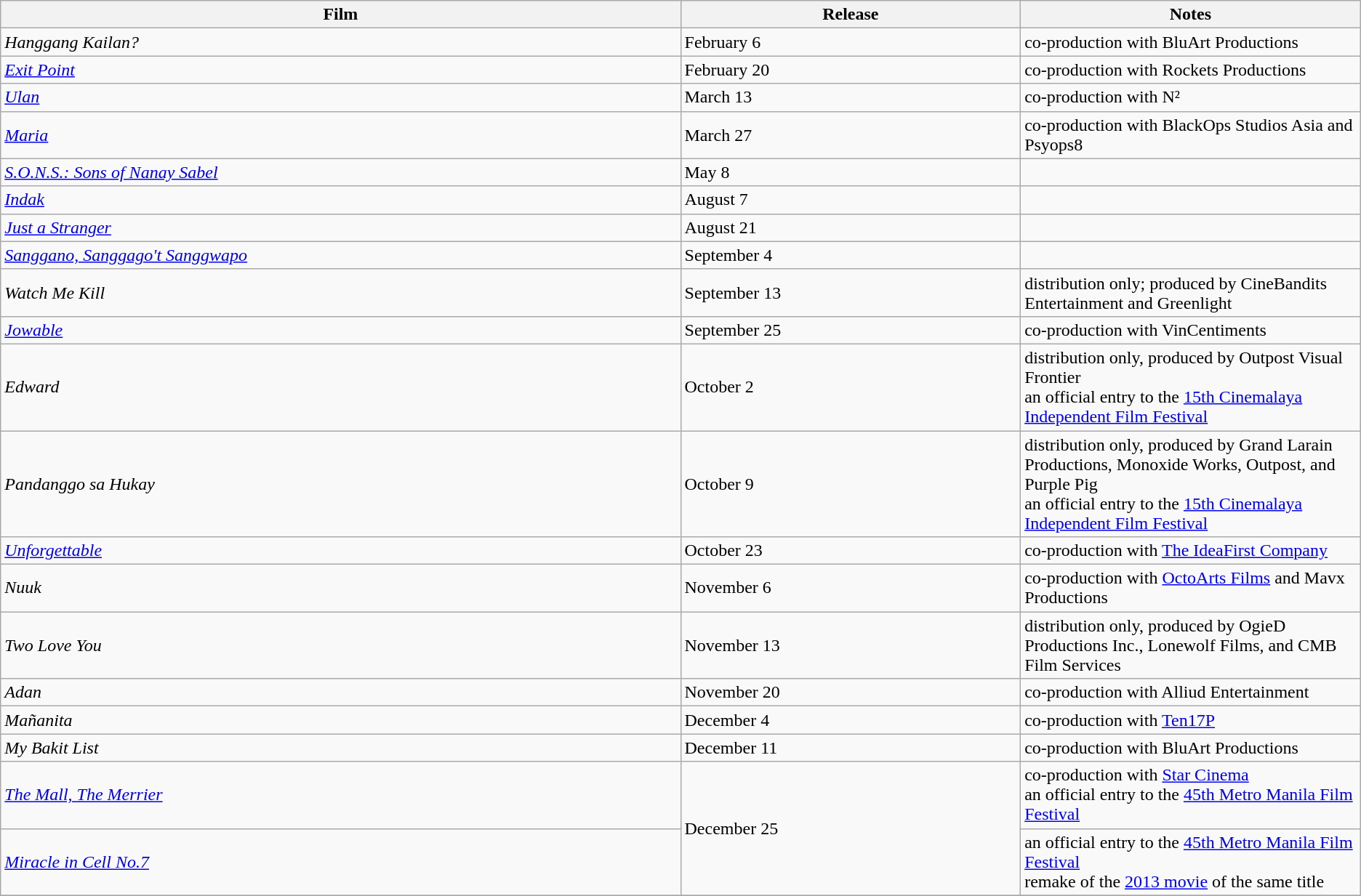<table class="wikitable sortable">
<tr>
<th style="width:30%;">Film </th>
<th style="width:15%;">Release</th>
<th style="width:15%;">Notes</th>
</tr>
<tr>
<td><em>Hanggang Kailan?</em></td>
<td>February 6</td>
<td>co-production with BluArt Productions</td>
</tr>
<tr>
<td><em><a href='#'>Exit Point</a></em></td>
<td>February 20</td>
<td>co-production with Rockets Productions</td>
</tr>
<tr>
<td><em><a href='#'>Ulan</a></em></td>
<td>March 13</td>
<td>co-production with N²</td>
</tr>
<tr>
<td><em><a href='#'>Maria</a></em></td>
<td>March 27</td>
<td>co-production with BlackOps Studios Asia and Psyops8</td>
</tr>
<tr>
<td><em><a href='#'>S.O.N.S.: Sons of Nanay Sabel</a></em></td>
<td>May 8</td>
<td></td>
</tr>
<tr>
<td><em><a href='#'>Indak</a></em></td>
<td>August 7</td>
<td></td>
</tr>
<tr>
<td><em><a href='#'>Just a Stranger</a></em></td>
<td>August 21</td>
<td></td>
</tr>
<tr>
<td><em><a href='#'>Sanggano, Sanggago't Sanggwapo</a></em></td>
<td>September 4</td>
<td></td>
</tr>
<tr>
<td><em>Watch Me Kill</em></td>
<td>September 13</td>
<td>distribution only; produced by CineBandits Entertainment and Greenlight</td>
</tr>
<tr>
<td><em><a href='#'>Jowable</a></em></td>
<td>September 25</td>
<td>co-production with VinCentiments</td>
</tr>
<tr>
<td><em>Edward</em></td>
<td>October 2</td>
<td>distribution only, produced by Outpost Visual Frontier<br>an official entry to the <a href='#'>15th Cinemalaya Independent Film Festival</a></td>
</tr>
<tr>
<td><em>Pandanggo sa Hukay</em></td>
<td>October 9</td>
<td>distribution only, produced by Grand Larain Productions, Monoxide Works, Outpost, and Purple Pig <br> an official entry to the <a href='#'>15th Cinemalaya Independent Film Festival</a></td>
</tr>
<tr>
<td><em><a href='#'>Unforgettable</a></em></td>
<td>October 23</td>
<td>co-production with <a href='#'>The IdeaFirst Company</a></td>
</tr>
<tr>
<td><em>Nuuk</em></td>
<td>November 6</td>
<td>co-production with <a href='#'>OctoArts Films</a> and Mavx Productions</td>
</tr>
<tr>
<td><em>Two Love You</em></td>
<td>November 13</td>
<td>distribution only, produced by OgieD Productions Inc., Lonewolf Films, and CMB Film Services</td>
</tr>
<tr>
<td><em>Adan</em></td>
<td>November 20</td>
<td>co-production with Alliud Entertainment</td>
</tr>
<tr>
<td><em>Mañanita</em></td>
<td>December 4</td>
<td>co-production with <a href='#'>Ten17P</a></td>
</tr>
<tr>
<td><em>My Bakit List</em></td>
<td>December 11</td>
<td>co-production with BluArt Productions</td>
</tr>
<tr>
<td><em><a href='#'>The Mall, The Merrier</a></em></td>
<td rowspan= "2">December 25</td>
<td>co-production with <a href='#'>Star Cinema</a> <br> an official entry to the <a href='#'>45th Metro Manila Film Festival</a></td>
</tr>
<tr>
<td><em><a href='#'>Miracle in Cell No.7</a></em></td>
<td>an official entry to the <a href='#'>45th Metro Manila Film Festival</a> <br> remake of the <a href='#'>2013 movie</a> of the same title</td>
</tr>
<tr>
</tr>
</table>
